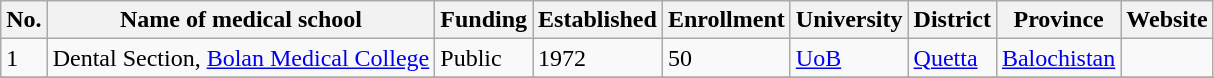<table class="wikitable sortable">
<tr>
<th>No.</th>
<th>Name of medical school</th>
<th>Funding</th>
<th>Established</th>
<th>Enrollment</th>
<th>University</th>
<th>District</th>
<th>Province</th>
<th>Website</th>
</tr>
<tr>
<td>1</td>
<td>Dental Section, <a href='#'>Bolan Medical College</a></td>
<td>Public</td>
<td>1972</td>
<td>50</td>
<td><a href='#'>UoB</a></td>
<td><a href='#'>Quetta</a></td>
<td><a href='#'>Balochistan</a></td>
<td></td>
</tr>
<tr>
</tr>
</table>
